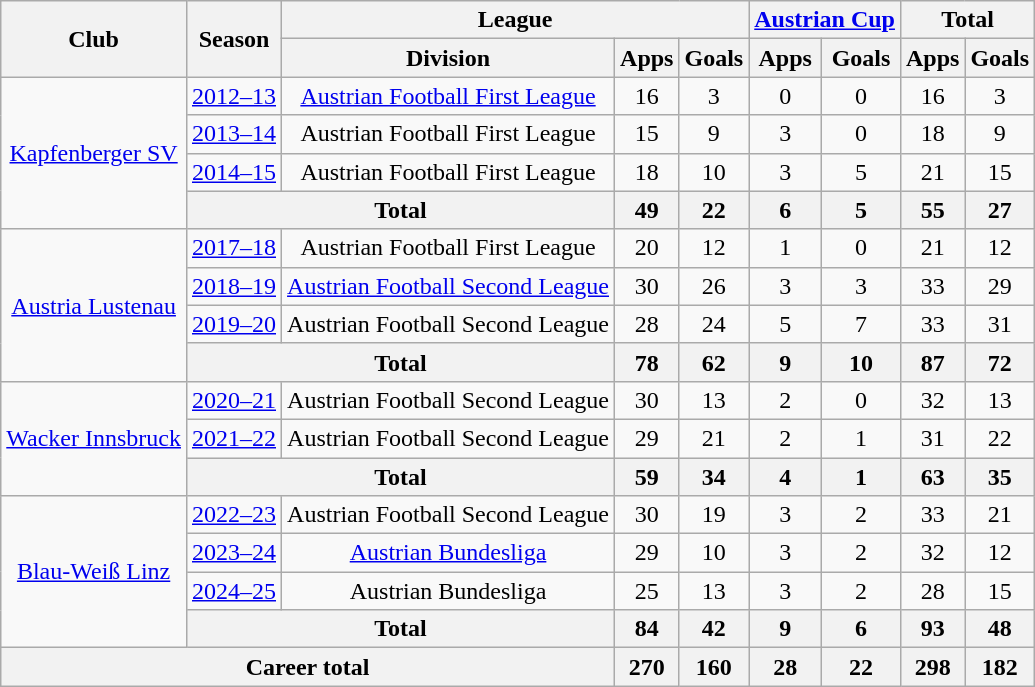<table class="wikitable" style="text-align:center">
<tr>
<th rowspan="2">Club</th>
<th rowspan="2">Season</th>
<th colspan="3">League</th>
<th colspan="2"><a href='#'>Austrian Cup</a></th>
<th colspan="2">Total</th>
</tr>
<tr>
<th>Division</th>
<th>Apps</th>
<th>Goals</th>
<th>Apps</th>
<th>Goals</th>
<th>Apps</th>
<th>Goals</th>
</tr>
<tr>
<td rowspan="4"><a href='#'>Kapfenberger SV</a></td>
<td><a href='#'>2012–13</a></td>
<td><a href='#'>Austrian Football First League</a></td>
<td>16</td>
<td>3</td>
<td>0</td>
<td>0</td>
<td>16</td>
<td>3</td>
</tr>
<tr>
<td><a href='#'>2013–14</a></td>
<td>Austrian Football First League</td>
<td>15</td>
<td>9</td>
<td>3</td>
<td>0</td>
<td>18</td>
<td>9</td>
</tr>
<tr>
<td><a href='#'>2014–15</a></td>
<td>Austrian Football First League</td>
<td>18</td>
<td>10</td>
<td>3</td>
<td>5</td>
<td>21</td>
<td>15</td>
</tr>
<tr>
<th colspan="2">Total</th>
<th>49</th>
<th>22</th>
<th>6</th>
<th>5</th>
<th>55</th>
<th>27</th>
</tr>
<tr>
<td rowspan="4"><a href='#'>Austria Lustenau</a></td>
<td><a href='#'>2017–18</a></td>
<td>Austrian Football First League</td>
<td>20</td>
<td>12</td>
<td>1</td>
<td>0</td>
<td>21</td>
<td>12</td>
</tr>
<tr>
<td><a href='#'>2018–19</a></td>
<td><a href='#'>Austrian Football Second League</a></td>
<td>30</td>
<td>26</td>
<td>3</td>
<td>3</td>
<td>33</td>
<td>29</td>
</tr>
<tr>
<td><a href='#'>2019–20</a></td>
<td>Austrian Football Second League</td>
<td>28</td>
<td>24</td>
<td>5</td>
<td>7</td>
<td>33</td>
<td>31</td>
</tr>
<tr>
<th colspan="2">Total</th>
<th>78</th>
<th>62</th>
<th>9</th>
<th>10</th>
<th>87</th>
<th>72</th>
</tr>
<tr>
<td rowspan="3"><a href='#'>Wacker Innsbruck</a></td>
<td><a href='#'>2020–21</a></td>
<td>Austrian Football Second League</td>
<td>30</td>
<td>13</td>
<td>2</td>
<td>0</td>
<td>32</td>
<td>13</td>
</tr>
<tr>
<td><a href='#'>2021–22</a></td>
<td>Austrian Football Second League</td>
<td>29</td>
<td>21</td>
<td>2</td>
<td>1</td>
<td>31</td>
<td>22</td>
</tr>
<tr>
<th colspan="2">Total</th>
<th>59</th>
<th>34</th>
<th>4</th>
<th>1</th>
<th>63</th>
<th>35</th>
</tr>
<tr>
<td rowspan="4"><a href='#'>Blau-Weiß Linz</a></td>
<td><a href='#'>2022–23</a></td>
<td>Austrian Football Second League</td>
<td>30</td>
<td>19</td>
<td>3</td>
<td>2</td>
<td>33</td>
<td>21</td>
</tr>
<tr>
<td><a href='#'>2023–24</a></td>
<td><a href='#'>Austrian Bundesliga</a></td>
<td>29</td>
<td>10</td>
<td>3</td>
<td>2</td>
<td>32</td>
<td>12</td>
</tr>
<tr>
<td><a href='#'>2024–25</a></td>
<td>Austrian Bundesliga</td>
<td>25</td>
<td>13</td>
<td>3</td>
<td>2</td>
<td>28</td>
<td>15</td>
</tr>
<tr>
<th colspan="2">Total</th>
<th>84</th>
<th>42</th>
<th>9</th>
<th>6</th>
<th>93</th>
<th>48</th>
</tr>
<tr>
<th colspan="3">Career total</th>
<th>270</th>
<th>160</th>
<th>28</th>
<th>22</th>
<th>298</th>
<th>182</th>
</tr>
</table>
